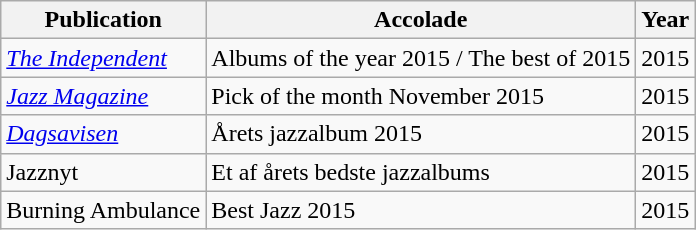<table class="wikitable">
<tr>
<th>Publication</th>
<th>Accolade</th>
<th>Year</th>
</tr>
<tr>
<td><em><a href='#'>The Independent</a></em></td>
<td>Albums of the year 2015 / The best of 2015<br></td>
<td>2015</td>
</tr>
<tr>
<td><em><a href='#'>Jazz Magazine</a></em></td>
<td>Pick of the month November 2015</td>
<td>2015</td>
</tr>
<tr>
<td><em><a href='#'>Dagsavisen</a></em></td>
<td>Årets jazzalbum 2015<br></td>
<td>2015</td>
</tr>
<tr>
<td>Jazznyt</td>
<td>Et af årets bedste jazzalbums<br></td>
<td>2015</td>
</tr>
<tr>
<td>Burning Ambulance</td>
<td>Best Jazz 2015</td>
<td>2015</td>
</tr>
</table>
